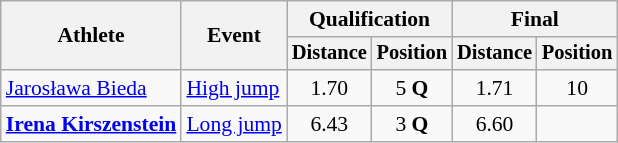<table class=wikitable style="font-size:90%">
<tr>
<th rowspan="2">Athlete</th>
<th rowspan="2">Event</th>
<th colspan="2">Qualification</th>
<th colspan="2">Final</th>
</tr>
<tr style="font-size:95%">
<th>Distance</th>
<th>Position</th>
<th>Distance</th>
<th>Position</th>
</tr>
<tr align=center>
<td align=left><a href='#'>Jarosława Bieda</a></td>
<td align=left><a href='#'>High jump</a></td>
<td>1.70</td>
<td>5 <strong>Q</strong></td>
<td>1.71</td>
<td>10</td>
</tr>
<tr align=center>
<td align=left><strong><a href='#'>Irena Kirszenstein</a></strong></td>
<td align=left rowspan=3><a href='#'>Long jump</a></td>
<td>6.43</td>
<td>3 <strong>Q</strong></td>
<td>6.60</td>
<td></td>
</tr>
</table>
